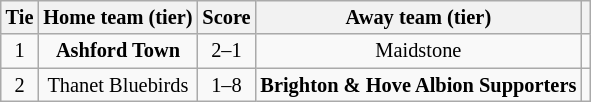<table class="wikitable" style="text-align:center; font-size:85%">
<tr>
<th>Tie</th>
<th>Home team (tier)</th>
<th>Score</th>
<th>Away team (tier)</th>
<th></th>
</tr>
<tr>
<td align="center">1</td>
<td><strong>Ashford Town</strong></td>
<td align="center">2–1</td>
<td>Maidstone</td>
<td></td>
</tr>
<tr>
<td align="center">2</td>
<td>Thanet Bluebirds</td>
<td align="center">1–8</td>
<td><strong>Brighton & Hove Albion Supporters</strong></td>
<td></td>
</tr>
</table>
